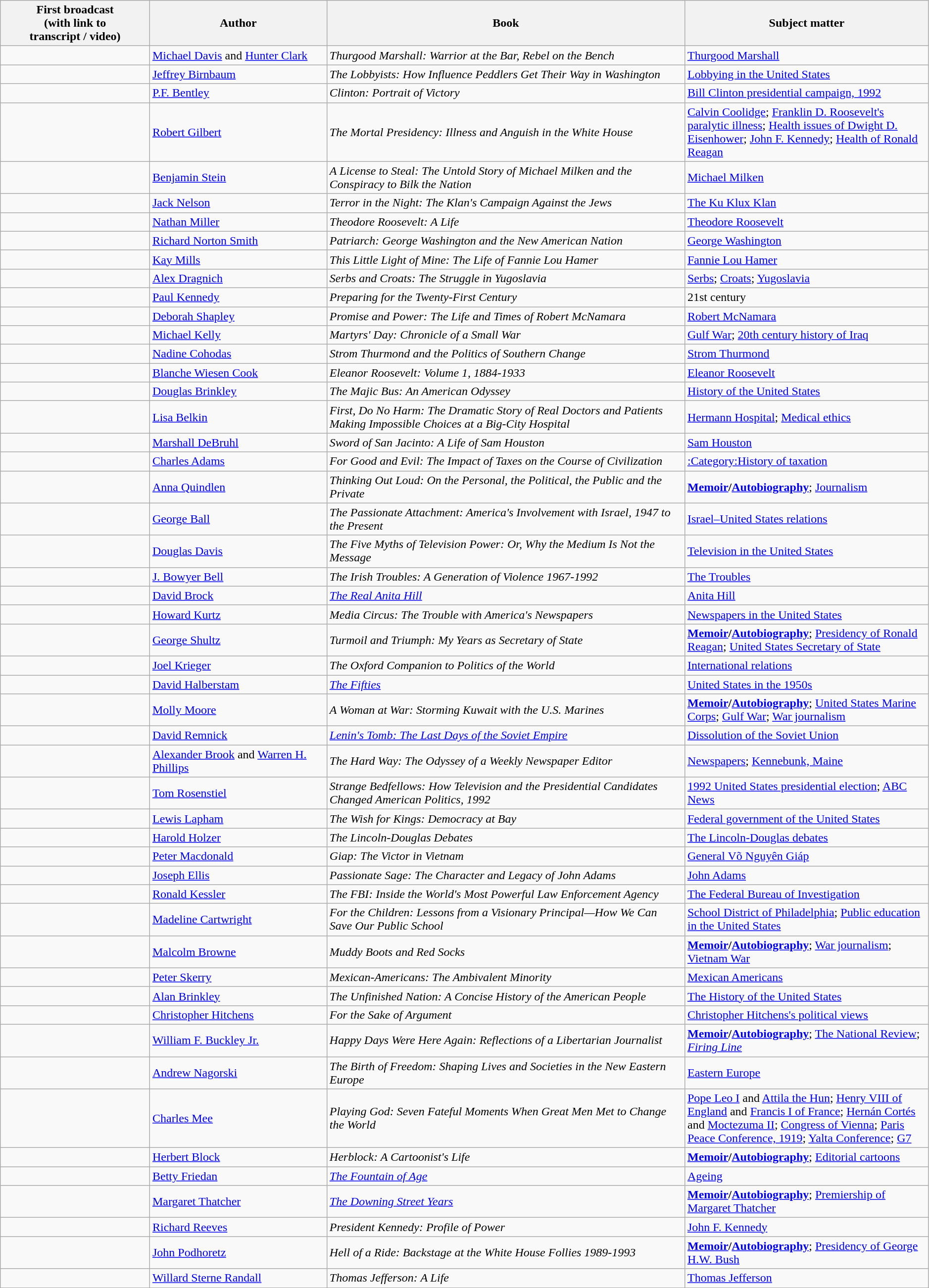<table class="wikitable" width="99%">
<tr>
<th width="100">First broadcast<br>(with link to<br>transcript / video)</th>
<th width="120">Author</th>
<th width="250">Book</th>
<th width="150">Subject matter</th>
</tr>
<tr>
<td></td>
<td><a href='#'>Michael Davis</a> and <a href='#'>Hunter Clark</a></td>
<td><em>Thurgood Marshall: Warrior at the Bar, Rebel on the Bench</em></td>
<td><a href='#'>Thurgood Marshall</a></td>
</tr>
<tr>
<td></td>
<td><a href='#'>Jeffrey Birnbaum</a></td>
<td><em>The Lobbyists: How Influence Peddlers Get Their Way in Washington</em></td>
<td><a href='#'>Lobbying in the United States</a></td>
</tr>
<tr>
<td></td>
<td><a href='#'>P.F. Bentley</a></td>
<td><em>Clinton: Portrait of Victory</em></td>
<td><a href='#'>Bill Clinton presidential campaign, 1992</a></td>
</tr>
<tr>
<td></td>
<td><a href='#'>Robert Gilbert</a></td>
<td><em>The Mortal Presidency: Illness and Anguish in the White House</em></td>
<td><a href='#'>Calvin Coolidge</a>; <a href='#'>Franklin D. Roosevelt's paralytic illness</a>; <a href='#'>Health issues of Dwight D. Eisenhower</a>; <a href='#'>John F. Kennedy</a>; <a href='#'>Health of Ronald Reagan</a></td>
</tr>
<tr>
<td></td>
<td><a href='#'>Benjamin Stein</a></td>
<td><em>A License to Steal: The Untold Story of Michael Milken and the Conspiracy to Bilk the Nation</em></td>
<td><a href='#'>Michael Milken</a></td>
</tr>
<tr>
<td></td>
<td><a href='#'>Jack Nelson</a></td>
<td><em>Terror in the Night: The Klan's Campaign Against the Jews</em></td>
<td><a href='#'>The Ku Klux Klan</a></td>
</tr>
<tr>
<td></td>
<td><a href='#'>Nathan Miller</a></td>
<td><em>Theodore Roosevelt: A Life</em></td>
<td><a href='#'>Theodore Roosevelt</a></td>
</tr>
<tr>
<td></td>
<td><a href='#'>Richard Norton Smith</a></td>
<td><em>Patriarch: George Washington and the New American Nation</em></td>
<td><a href='#'>George Washington</a></td>
</tr>
<tr>
<td></td>
<td><a href='#'>Kay Mills</a></td>
<td><em>This Little Light of Mine: The Life of Fannie Lou Hamer</em></td>
<td><a href='#'>Fannie Lou Hamer</a></td>
</tr>
<tr>
<td></td>
<td><a href='#'>Alex Dragnich</a></td>
<td><em>Serbs and Croats: The Struggle in Yugoslavia</em></td>
<td><a href='#'>Serbs</a>; <a href='#'>Croats</a>; <a href='#'>Yugoslavia</a></td>
</tr>
<tr>
<td></td>
<td><a href='#'>Paul Kennedy</a></td>
<td><em>Preparing for the Twenty-First Century</em></td>
<td>21st century</td>
</tr>
<tr>
<td></td>
<td><a href='#'>Deborah Shapley</a></td>
<td><em>Promise and Power: The Life and Times of Robert McNamara</em></td>
<td><a href='#'>Robert McNamara</a></td>
</tr>
<tr>
<td></td>
<td><a href='#'>Michael Kelly</a></td>
<td><em>Martyrs' Day: Chronicle of a Small War</em></td>
<td><a href='#'>Gulf War</a>; <a href='#'>20th century history of Iraq</a></td>
</tr>
<tr>
<td></td>
<td><a href='#'>Nadine Cohodas</a></td>
<td><em>Strom Thurmond and the Politics of Southern Change</em></td>
<td><a href='#'>Strom Thurmond</a></td>
</tr>
<tr>
<td></td>
<td><a href='#'>Blanche Wiesen Cook</a></td>
<td><em>Eleanor Roosevelt: Volume 1, 1884-1933</em></td>
<td><a href='#'>Eleanor Roosevelt</a></td>
</tr>
<tr>
<td></td>
<td><a href='#'>Douglas Brinkley</a></td>
<td><em>The Majic Bus: An American Odyssey</em></td>
<td><a href='#'>History of the United States</a></td>
</tr>
<tr>
<td></td>
<td><a href='#'>Lisa Belkin</a></td>
<td><em>First, Do No Harm: The Dramatic Story of Real Doctors and Patients Making Impossible Choices at a Big-City Hospital</em></td>
<td><a href='#'>Hermann Hospital</a>; <a href='#'>Medical ethics</a></td>
</tr>
<tr>
<td></td>
<td><a href='#'>Marshall DeBruhl</a></td>
<td><em>Sword of San Jacinto: A Life of Sam Houston</em></td>
<td><a href='#'>Sam Houston</a></td>
</tr>
<tr>
<td></td>
<td><a href='#'>Charles Adams</a></td>
<td><em>For Good and Evil: The Impact of Taxes on the Course of Civilization</em></td>
<td><a href='#'>:Category:History of taxation</a></td>
</tr>
<tr>
<td></td>
<td><a href='#'>Anna Quindlen</a></td>
<td><em>Thinking Out Loud: On the Personal, the Political, the Public and the Private</em></td>
<td><strong><a href='#'>Memoir</a>/<a href='#'>Autobiography</a></strong>; <a href='#'>Journalism</a></td>
</tr>
<tr>
<td></td>
<td><a href='#'>George Ball</a></td>
<td><em>The Passionate Attachment: America's Involvement with Israel, 1947 to the Present</em></td>
<td><a href='#'>Israel–United States relations</a></td>
</tr>
<tr>
<td></td>
<td><a href='#'>Douglas Davis</a></td>
<td><em>The Five Myths of Television Power: Or, Why the Medium Is Not the Message</em></td>
<td><a href='#'>Television in the United States</a></td>
</tr>
<tr>
<td></td>
<td><a href='#'>J. Bowyer Bell</a></td>
<td><em>The Irish Troubles: A Generation of Violence 1967-1992</em></td>
<td><a href='#'>The Troubles</a></td>
</tr>
<tr>
<td></td>
<td><a href='#'>David Brock</a></td>
<td><em><a href='#'>The Real Anita Hill</a></em></td>
<td><a href='#'>Anita Hill</a></td>
</tr>
<tr>
<td></td>
<td><a href='#'>Howard Kurtz</a></td>
<td><em>Media Circus: The Trouble with America's Newspapers</em></td>
<td><a href='#'>Newspapers in the United States</a></td>
</tr>
<tr>
<td></td>
<td><a href='#'>George Shultz</a></td>
<td><em>Turmoil and Triumph: My Years as Secretary of State</em></td>
<td><strong><a href='#'>Memoir</a>/<a href='#'>Autobiography</a></strong>; <a href='#'>Presidency of Ronald Reagan</a>; <a href='#'>United States Secretary of State</a></td>
</tr>
<tr>
<td></td>
<td><a href='#'>Joel Krieger</a></td>
<td><em>The Oxford Companion to Politics of the World</em></td>
<td><a href='#'>International relations</a></td>
</tr>
<tr>
<td></td>
<td><a href='#'>David Halberstam</a></td>
<td><em><a href='#'>The Fifties</a></em></td>
<td><a href='#'>United States in the 1950s</a></td>
</tr>
<tr>
<td></td>
<td><a href='#'>Molly Moore</a></td>
<td><em>A Woman at War: Storming Kuwait with the U.S. Marines</em></td>
<td><strong><a href='#'>Memoir</a>/<a href='#'>Autobiography</a></strong>; <a href='#'>United States Marine Corps</a>; <a href='#'>Gulf War</a>; <a href='#'>War journalism</a></td>
</tr>
<tr>
<td></td>
<td><a href='#'>David Remnick</a></td>
<td><em><a href='#'>Lenin's Tomb: The Last Days of the Soviet Empire</a></em></td>
<td><a href='#'>Dissolution of the Soviet Union</a></td>
</tr>
<tr>
<td></td>
<td><a href='#'>Alexander Brook</a> and <a href='#'>Warren H. Phillips</a></td>
<td><em>The Hard Way: The Odyssey of a Weekly Newspaper Editor</em></td>
<td><a href='#'>Newspapers</a>; <a href='#'>Kennebunk, Maine</a></td>
</tr>
<tr>
<td></td>
<td><a href='#'>Tom Rosenstiel</a></td>
<td><em>Strange Bedfellows: How Television and the Presidential Candidates Changed American Politics, 1992</em></td>
<td><a href='#'>1992 United States presidential election</a>; <a href='#'>ABC News</a></td>
</tr>
<tr>
<td></td>
<td><a href='#'>Lewis Lapham</a></td>
<td><em>The Wish for Kings: Democracy at Bay</em></td>
<td><a href='#'>Federal government of the United States</a></td>
</tr>
<tr>
<td></td>
<td><a href='#'>Harold Holzer</a></td>
<td><em>The Lincoln-Douglas Debates</em></td>
<td><a href='#'>The Lincoln-Douglas debates</a></td>
</tr>
<tr>
<td></td>
<td><a href='#'>Peter Macdonald</a></td>
<td><em>Giap: The Victor in Vietnam</em></td>
<td><a href='#'>General Võ Nguyên Giáp</a></td>
</tr>
<tr>
<td></td>
<td><a href='#'>Joseph Ellis</a></td>
<td><em>Passionate Sage: The Character and Legacy of John Adams</em></td>
<td><a href='#'>John Adams</a></td>
</tr>
<tr>
<td></td>
<td><a href='#'>Ronald Kessler</a></td>
<td><em>The FBI: Inside the World's Most Powerful Law Enforcement Agency</em></td>
<td><a href='#'>The Federal Bureau of Investigation</a></td>
</tr>
<tr>
<td></td>
<td><a href='#'>Madeline Cartwright</a></td>
<td><em>For the Children: Lessons from a Visionary Principal—How We Can Save Our Public School</em></td>
<td><a href='#'>School District of Philadelphia</a>; <a href='#'>Public education in the United States</a></td>
</tr>
<tr>
<td></td>
<td><a href='#'>Malcolm Browne</a></td>
<td><em>Muddy Boots and Red Socks</em></td>
<td><strong><a href='#'>Memoir</a>/<a href='#'>Autobiography</a></strong>; <a href='#'>War journalism</a>; <a href='#'>Vietnam War</a></td>
</tr>
<tr>
<td></td>
<td><a href='#'>Peter Skerry</a></td>
<td><em>Mexican-Americans: The Ambivalent Minority</em></td>
<td><a href='#'>Mexican Americans</a></td>
</tr>
<tr>
<td></td>
<td><a href='#'>Alan Brinkley</a></td>
<td><em>The Unfinished Nation: A Concise History of the American People</em></td>
<td><a href='#'>The History of the United States</a></td>
</tr>
<tr>
<td></td>
<td><a href='#'>Christopher Hitchens</a></td>
<td><em>For the Sake of Argument</em></td>
<td><a href='#'>Christopher Hitchens's political views</a></td>
</tr>
<tr>
<td></td>
<td><a href='#'>William F. Buckley Jr.</a></td>
<td><em>Happy Days Were Here Again: Reflections of a Libertarian Journalist</em></td>
<td><strong><a href='#'>Memoir</a>/<a href='#'>Autobiography</a></strong>; <a href='#'>The National Review</a>; <em><a href='#'>Firing Line</a></em></td>
</tr>
<tr>
<td></td>
<td><a href='#'>Andrew Nagorski</a></td>
<td><em>The Birth of Freedom: Shaping Lives and Societies in the New Eastern Europe</em></td>
<td><a href='#'>Eastern Europe</a></td>
</tr>
<tr>
<td></td>
<td><a href='#'>Charles Mee</a></td>
<td><em>Playing God: Seven Fateful Moments When Great Men Met to Change the World</em></td>
<td><a href='#'>Pope Leo I</a> and <a href='#'>Attila the Hun</a>; <a href='#'>Henry VIII of England</a> and <a href='#'>Francis I of France</a>; <a href='#'>Hernán Cortés</a> and <a href='#'>Moctezuma II</a>; <a href='#'>Congress of Vienna</a>; <a href='#'>Paris Peace Conference, 1919</a>; <a href='#'>Yalta Conference</a>; <a href='#'>G7</a></td>
</tr>
<tr>
<td></td>
<td><a href='#'>Herbert Block</a></td>
<td><em>Herblock: A Cartoonist's Life</em></td>
<td><strong><a href='#'>Memoir</a>/<a href='#'>Autobiography</a></strong>; <a href='#'>Editorial cartoons</a></td>
</tr>
<tr>
<td></td>
<td><a href='#'>Betty Friedan</a></td>
<td><em><a href='#'>The Fountain of Age</a></em></td>
<td><a href='#'>Ageing</a></td>
</tr>
<tr>
<td></td>
<td><a href='#'>Margaret Thatcher</a></td>
<td><em><a href='#'>The Downing Street Years</a></em></td>
<td><strong><a href='#'>Memoir</a>/<a href='#'>Autobiography</a></strong>; <a href='#'>Premiership of Margaret Thatcher</a></td>
</tr>
<tr>
<td></td>
<td><a href='#'>Richard Reeves</a></td>
<td><em>President Kennedy: Profile of Power</em></td>
<td><a href='#'>John F. Kennedy</a></td>
</tr>
<tr>
<td></td>
<td><a href='#'>John Podhoretz</a></td>
<td><em>Hell of a Ride: Backstage at the White House Follies 1989-1993</em></td>
<td><strong><a href='#'>Memoir</a>/<a href='#'>Autobiography</a></strong>; <a href='#'>Presidency of George H.W. Bush</a></td>
</tr>
<tr>
<td></td>
<td><a href='#'>Willard Sterne Randall</a></td>
<td><em>Thomas Jefferson: A Life</em></td>
<td><a href='#'>Thomas Jefferson</a></td>
</tr>
</table>
